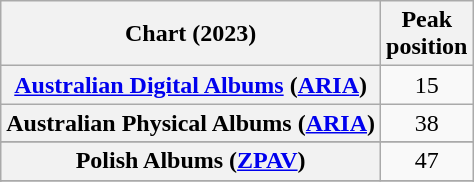<table class="wikitable sortable plainrowheaders" style="text-align:center;">
<tr>
<th scope="col">Chart (2023)</th>
<th scope="col">Peak<br>position</th>
</tr>
<tr>
<th scope="row"><a href='#'>Australian Digital Albums</a> (<a href='#'>ARIA</a>)</th>
<td>15</td>
</tr>
<tr>
<th scope="row">Australian Physical Albums (<a href='#'>ARIA</a>)</th>
<td>38</td>
</tr>
<tr>
</tr>
<tr>
</tr>
<tr>
</tr>
<tr>
</tr>
<tr>
</tr>
<tr>
</tr>
<tr>
</tr>
<tr>
<th scope="row">Polish Albums (<a href='#'>ZPAV</a>)</th>
<td>47</td>
</tr>
<tr>
</tr>
<tr>
</tr>
<tr>
</tr>
<tr>
</tr>
<tr>
</tr>
</table>
